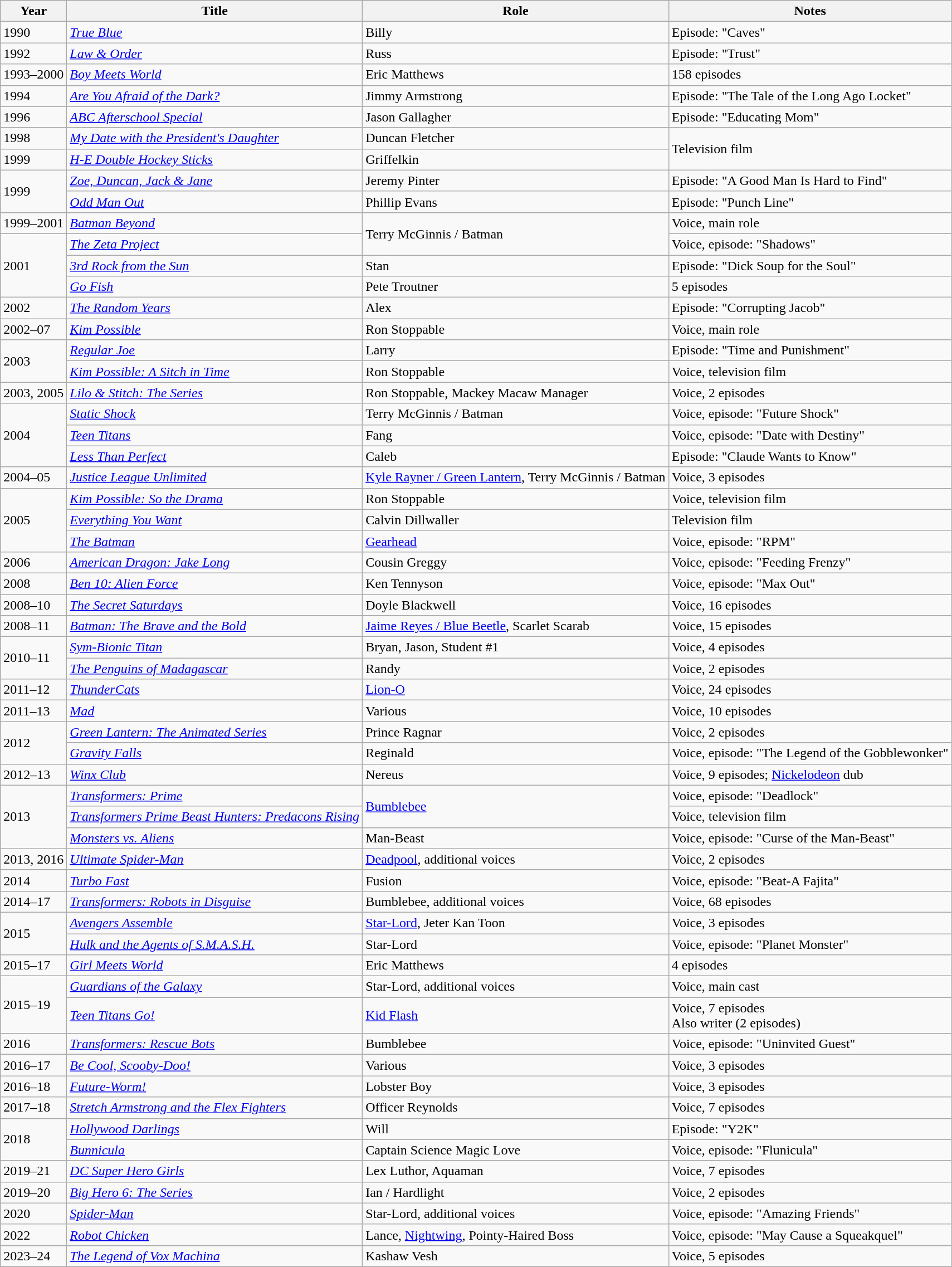<table class="wikitable sortable">
<tr>
<th>Year</th>
<th>Title</th>
<th>Role</th>
<th>Notes</th>
</tr>
<tr>
<td>1990</td>
<td><em><a href='#'>True Blue</a></em></td>
<td>Billy</td>
<td>Episode: "Caves"</td>
</tr>
<tr>
<td>1992</td>
<td><em><a href='#'>Law & Order</a></em></td>
<td>Russ</td>
<td>Episode: "Trust"</td>
</tr>
<tr>
<td>1993–2000</td>
<td><em><a href='#'>Boy Meets World</a></em></td>
<td>Eric Matthews</td>
<td>158 episodes</td>
</tr>
<tr>
<td>1994</td>
<td><em><a href='#'>Are You Afraid of the Dark?</a></em></td>
<td>Jimmy Armstrong</td>
<td>Episode: "The Tale of the Long Ago Locket"</td>
</tr>
<tr>
<td>1996</td>
<td><em><a href='#'>ABC Afterschool Special</a></em></td>
<td>Jason Gallagher</td>
<td>Episode: "Educating Mom"</td>
</tr>
<tr>
<td>1998</td>
<td><em><a href='#'>My Date with the President's Daughter</a></em></td>
<td>Duncan Fletcher</td>
<td rowspan="2">Television film</td>
</tr>
<tr>
<td>1999</td>
<td><em><a href='#'>H-E Double Hockey Sticks</a></em></td>
<td>Griffelkin</td>
</tr>
<tr>
<td rowspan="2">1999</td>
<td><em><a href='#'>Zoe, Duncan, Jack & Jane</a></em></td>
<td>Jeremy Pinter</td>
<td>Episode: "A Good Man Is Hard to Find"</td>
</tr>
<tr>
<td><em><a href='#'>Odd Man Out</a></em></td>
<td>Phillip Evans</td>
<td>Episode: "Punch Line"</td>
</tr>
<tr>
<td>1999–2001</td>
<td><em><a href='#'>Batman Beyond</a></em></td>
<td rowspan="2">Terry McGinnis / Batman</td>
<td>Voice, main role</td>
</tr>
<tr>
<td rowspan="3">2001</td>
<td><em><a href='#'>The Zeta Project</a></em></td>
<td>Voice, episode: "Shadows"</td>
</tr>
<tr>
<td><em><a href='#'>3rd Rock from the Sun</a></em></td>
<td>Stan</td>
<td>Episode: "Dick Soup for the Soul"</td>
</tr>
<tr>
<td><em><a href='#'>Go Fish</a></em></td>
<td>Pete Troutner</td>
<td>5 episodes</td>
</tr>
<tr>
<td>2002</td>
<td><em><a href='#'>The Random Years</a></em></td>
<td>Alex</td>
<td>Episode: "Corrupting Jacob"</td>
</tr>
<tr>
<td>2002–07</td>
<td><em><a href='#'>Kim Possible</a></em></td>
<td>Ron Stoppable</td>
<td>Voice, main role</td>
</tr>
<tr>
<td rowspan="2">2003</td>
<td><em><a href='#'>Regular Joe</a></em></td>
<td>Larry</td>
<td>Episode: "Time and Punishment"</td>
</tr>
<tr>
<td><em><a href='#'>Kim Possible: A Sitch in Time</a></em></td>
<td>Ron Stoppable</td>
<td>Voice, television film</td>
</tr>
<tr>
<td>2003, 2005</td>
<td><em><a href='#'>Lilo & Stitch: The Series</a></em></td>
<td>Ron Stoppable, Mackey Macaw Manager</td>
<td>Voice, 2 episodes</td>
</tr>
<tr>
<td rowspan="3">2004</td>
<td><em><a href='#'>Static Shock</a></em></td>
<td>Terry McGinnis / Batman</td>
<td>Voice, episode: "Future Shock"</td>
</tr>
<tr>
<td><em><a href='#'>Teen Titans</a></em></td>
<td>Fang</td>
<td>Voice, episode: "Date with Destiny"</td>
</tr>
<tr>
<td><em><a href='#'>Less Than Perfect</a></em></td>
<td>Caleb</td>
<td>Episode: "Claude Wants to Know"</td>
</tr>
<tr>
<td>2004–05</td>
<td><em><a href='#'>Justice League Unlimited</a></em></td>
<td><a href='#'>Kyle Rayner / Green Lantern</a>, Terry McGinnis / Batman</td>
<td>Voice, 3 episodes</td>
</tr>
<tr>
<td rowspan="3">2005</td>
<td><em><a href='#'>Kim Possible: So the Drama</a></em></td>
<td>Ron Stoppable</td>
<td>Voice, television film</td>
</tr>
<tr>
<td><em><a href='#'>Everything You Want</a></em></td>
<td>Calvin Dillwaller</td>
<td>Television film</td>
</tr>
<tr>
<td><em><a href='#'>The Batman</a></em></td>
<td><a href='#'>Gearhead</a></td>
<td>Voice, episode: "RPM"</td>
</tr>
<tr>
<td>2006</td>
<td><em><a href='#'>American Dragon: Jake Long</a></em></td>
<td>Cousin Greggy</td>
<td>Voice, episode: "Feeding Frenzy"</td>
</tr>
<tr>
<td>2008</td>
<td><em><a href='#'>Ben 10: Alien Force</a></em></td>
<td>Ken Tennyson</td>
<td>Voice, episode: "Max Out"</td>
</tr>
<tr>
<td>2008–10</td>
<td><em><a href='#'>The Secret Saturdays</a></em></td>
<td>Doyle Blackwell</td>
<td>Voice, 16 episodes</td>
</tr>
<tr>
<td>2008–11</td>
<td><em><a href='#'>Batman: The Brave and the Bold</a></em></td>
<td><a href='#'>Jaime Reyes / Blue Beetle</a>, Scarlet Scarab</td>
<td>Voice, 15 episodes</td>
</tr>
<tr>
<td rowspan="2">2010–11</td>
<td><em><a href='#'>Sym-Bionic Titan</a></em></td>
<td>Bryan, Jason, Student #1</td>
<td>Voice, 4 episodes</td>
</tr>
<tr>
<td><em><a href='#'>The Penguins of Madagascar</a></em></td>
<td>Randy</td>
<td>Voice, 2 episodes</td>
</tr>
<tr>
<td>2011–12</td>
<td><em><a href='#'>ThunderCats</a></em></td>
<td><a href='#'>Lion-O</a></td>
<td>Voice, 24 episodes</td>
</tr>
<tr>
<td>2011–13</td>
<td><em><a href='#'>Mad</a></em></td>
<td>Various</td>
<td>Voice, 10 episodes</td>
</tr>
<tr>
<td rowspan="2">2012</td>
<td><em><a href='#'>Green Lantern: The Animated Series</a></em></td>
<td>Prince Ragnar</td>
<td>Voice, 2 episodes</td>
</tr>
<tr>
<td><em><a href='#'>Gravity Falls</a></em></td>
<td>Reginald</td>
<td>Voice, episode: "The Legend of the Gobblewonker"</td>
</tr>
<tr>
<td>2012–13</td>
<td><em><a href='#'>Winx Club</a></em></td>
<td>Nereus</td>
<td>Voice, 9 episodes; <a href='#'>Nickelodeon</a> dub</td>
</tr>
<tr>
<td rowspan="3">2013</td>
<td><em><a href='#'>Transformers: Prime</a></em></td>
<td rowspan="2"><a href='#'>Bumblebee</a></td>
<td>Voice, episode: "Deadlock"</td>
</tr>
<tr>
<td><em><a href='#'>Transformers Prime Beast Hunters: Predacons Rising</a></em></td>
<td>Voice, television film</td>
</tr>
<tr>
<td><em><a href='#'>Monsters vs. Aliens</a></em></td>
<td>Man-Beast</td>
<td>Voice, episode: "Curse of the Man-Beast"</td>
</tr>
<tr>
<td>2013, 2016</td>
<td><em><a href='#'>Ultimate Spider-Man</a></em></td>
<td><a href='#'>Deadpool</a>, additional voices</td>
<td>Voice, 2 episodes</td>
</tr>
<tr>
<td>2014</td>
<td><em><a href='#'>Turbo Fast</a></em></td>
<td>Fusion</td>
<td>Voice, episode: "Beat-A Fajita"</td>
</tr>
<tr>
<td>2014–17</td>
<td><em><a href='#'>Transformers: Robots in Disguise</a></em></td>
<td>Bumblebee, additional voices</td>
<td>Voice, 68 episodes</td>
</tr>
<tr>
<td rowspan="2">2015</td>
<td><em><a href='#'>Avengers Assemble</a></em></td>
<td><a href='#'>Star-Lord</a>, Jeter Kan Toon</td>
<td>Voice, 3 episodes</td>
</tr>
<tr>
<td><em><a href='#'>Hulk and the Agents of S.M.A.S.H.</a></em></td>
<td>Star-Lord</td>
<td>Voice, episode: "Planet Monster"</td>
</tr>
<tr>
<td>2015–17</td>
<td><em><a href='#'>Girl Meets World</a></em></td>
<td>Eric Matthews</td>
<td>4 episodes</td>
</tr>
<tr>
<td rowspan="2">2015–19</td>
<td><em><a href='#'>Guardians of the Galaxy</a></em></td>
<td>Star-Lord, additional voices</td>
<td>Voice, main cast</td>
</tr>
<tr>
<td><em><a href='#'>Teen Titans Go!</a></em></td>
<td><a href='#'>Kid Flash</a></td>
<td>Voice, 7 episodes<br>Also writer (2 episodes)</td>
</tr>
<tr>
<td>2016</td>
<td><em><a href='#'>Transformers: Rescue Bots</a></em></td>
<td>Bumblebee</td>
<td>Voice, episode: "Uninvited Guest"</td>
</tr>
<tr>
<td>2016–17</td>
<td><em><a href='#'>Be Cool, Scooby-Doo!</a></em></td>
<td>Various</td>
<td>Voice, 3 episodes</td>
</tr>
<tr>
<td>2016–18</td>
<td><em><a href='#'>Future-Worm!</a></em></td>
<td>Lobster Boy</td>
<td>Voice, 3 episodes</td>
</tr>
<tr>
<td>2017–18</td>
<td><em><a href='#'>Stretch Armstrong and the Flex Fighters</a></em></td>
<td>Officer Reynolds</td>
<td>Voice, 7 episodes</td>
</tr>
<tr>
<td rowspan="2">2018</td>
<td><em><a href='#'>Hollywood Darlings</a></em></td>
<td>Will</td>
<td>Episode: "Y2K"</td>
</tr>
<tr>
<td><em><a href='#'>Bunnicula</a></em></td>
<td>Captain Science Magic Love</td>
<td>Voice, episode: "Flunicula"</td>
</tr>
<tr>
<td>2019–21</td>
<td><em><a href='#'>DC Super Hero Girls</a></em></td>
<td>Lex Luthor, Aquaman</td>
<td>Voice, 7 episodes</td>
</tr>
<tr>
<td>2019–20</td>
<td><em><a href='#'>Big Hero 6: The Series</a></em></td>
<td>Ian / Hardlight</td>
<td>Voice, 2 episodes</td>
</tr>
<tr>
<td>2020</td>
<td><em><a href='#'>Spider-Man</a></em></td>
<td>Star-Lord, additional voices</td>
<td>Voice, episode: "Amazing Friends"</td>
</tr>
<tr>
<td>2022</td>
<td><em><a href='#'>Robot Chicken</a></em></td>
<td>Lance, <a href='#'>Nightwing</a>, Pointy-Haired Boss</td>
<td>Voice, episode: "May Cause a Squeakquel"</td>
</tr>
<tr>
<td>2023–24</td>
<td><em><a href='#'>The Legend of Vox Machina</a></em></td>
<td>Kashaw Vesh</td>
<td>Voice, 5 episodes</td>
</tr>
</table>
